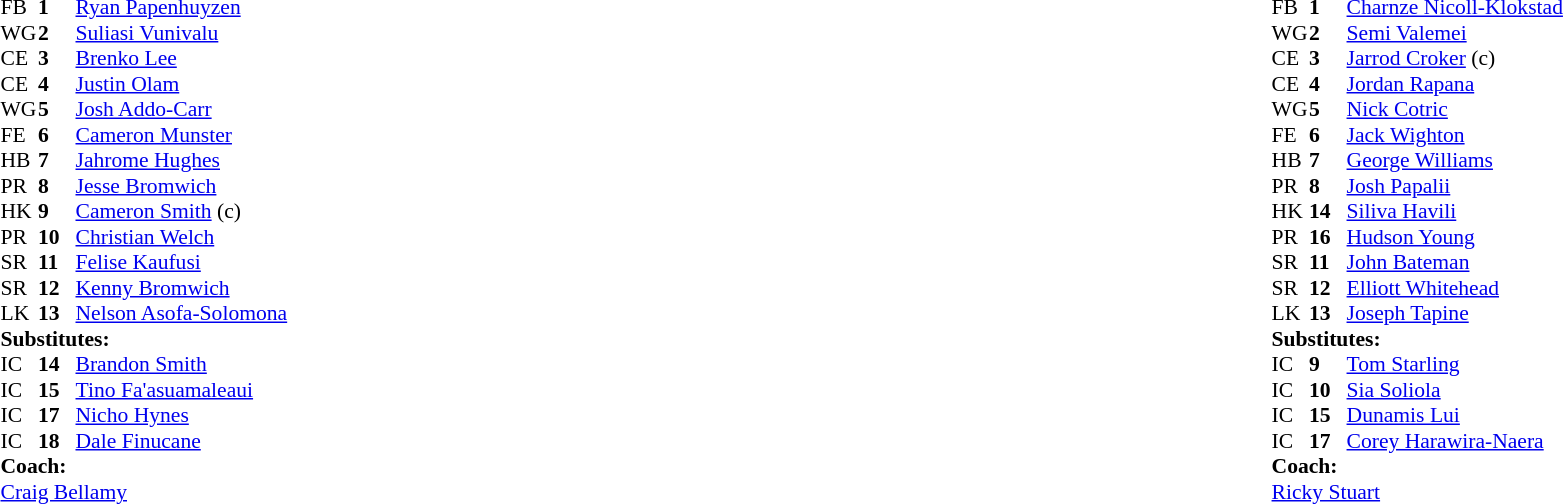<table class="mw-collapsible mw-collapsed" width="100%">
<tr>
<td valign="top" width="50%"><br><table cellspacing="0" cellpadding="0" style="font-size: 90%">
<tr>
<th width="25"></th>
<th width="25"></th>
</tr>
<tr>
<td>FB</td>
<td><strong>1</strong></td>
<td><a href='#'>Ryan Papenhuyzen</a></td>
</tr>
<tr>
<td>WG</td>
<td><strong>2</strong></td>
<td><a href='#'>Suliasi Vunivalu</a></td>
</tr>
<tr>
<td>CE</td>
<td><strong>3</strong></td>
<td><a href='#'>Brenko Lee</a></td>
</tr>
<tr>
<td>CE</td>
<td><strong>4</strong></td>
<td><a href='#'>Justin Olam</a></td>
</tr>
<tr>
<td>WG</td>
<td><strong>5</strong></td>
<td><a href='#'>Josh Addo-Carr</a></td>
</tr>
<tr>
<td>FE</td>
<td><strong>6</strong></td>
<td><a href='#'>Cameron Munster</a></td>
</tr>
<tr>
<td>HB</td>
<td><strong>7</strong></td>
<td><a href='#'>Jahrome Hughes</a></td>
</tr>
<tr>
<td>PR</td>
<td><strong>8</strong></td>
<td><a href='#'>Jesse Bromwich</a></td>
</tr>
<tr>
<td>HK</td>
<td><strong>9</strong></td>
<td><a href='#'>Cameron Smith</a> (c)</td>
</tr>
<tr>
<td>PR</td>
<td><strong>10</strong></td>
<td><a href='#'>Christian Welch</a></td>
</tr>
<tr>
<td>SR</td>
<td><strong>11</strong></td>
<td><a href='#'>Felise Kaufusi</a></td>
</tr>
<tr>
<td>SR</td>
<td><strong>12</strong></td>
<td><a href='#'>Kenny Bromwich</a></td>
</tr>
<tr>
<td>LK</td>
<td><strong>13</strong></td>
<td><a href='#'>Nelson Asofa-Solomona</a></td>
</tr>
<tr>
<td colspan="3"><strong>Substitutes:</strong></td>
</tr>
<tr>
<td>IC</td>
<td><strong>14</strong></td>
<td><a href='#'>Brandon Smith</a></td>
</tr>
<tr>
<td>IC</td>
<td><strong>15</strong></td>
<td><a href='#'>Tino Fa'asuamaleaui</a></td>
</tr>
<tr>
<td>IC</td>
<td><strong>17</strong></td>
<td><a href='#'>Nicho Hynes</a></td>
</tr>
<tr>
<td>IC</td>
<td><strong>18</strong></td>
<td><a href='#'>Dale Finucane</a></td>
</tr>
<tr>
<td colspan="3"><strong>Coach:</strong></td>
</tr>
<tr>
<td colspan="4"><a href='#'>Craig Bellamy</a></td>
</tr>
</table>
</td>
<td valign="top" width="50%"><br><table cellspacing="0" cellpadding="0" align="center" style="font-size: 90%">
<tr>
<th width="25"></th>
<th width="25"></th>
</tr>
<tr>
<td>FB</td>
<td><strong>1</strong></td>
<td><a href='#'>Charnze Nicoll-Klokstad</a></td>
</tr>
<tr>
<td>WG</td>
<td><strong>2</strong></td>
<td><a href='#'>Semi Valemei</a></td>
</tr>
<tr>
<td>CE</td>
<td><strong>3</strong></td>
<td><a href='#'>Jarrod Croker</a> (c)</td>
</tr>
<tr>
<td>CE</td>
<td><strong>4</strong></td>
<td><a href='#'>Jordan Rapana</a></td>
</tr>
<tr>
<td>WG</td>
<td><strong>5</strong></td>
<td><a href='#'>Nick Cotric</a></td>
</tr>
<tr>
<td>FE</td>
<td><strong>6</strong></td>
<td><a href='#'>Jack Wighton</a></td>
</tr>
<tr>
<td>HB</td>
<td><strong>7</strong></td>
<td><a href='#'>George Williams</a></td>
</tr>
<tr>
<td>PR</td>
<td><strong>8</strong></td>
<td><a href='#'>Josh Papalii</a></td>
</tr>
<tr>
<td>HK</td>
<td><strong>14</strong></td>
<td><a href='#'>Siliva Havili</a></td>
</tr>
<tr>
<td>PR</td>
<td><strong>16</strong></td>
<td><a href='#'>Hudson Young</a></td>
</tr>
<tr>
<td>SR</td>
<td><strong>11</strong></td>
<td><a href='#'>John Bateman</a></td>
</tr>
<tr>
<td>SR</td>
<td><strong>12</strong></td>
<td><a href='#'>Elliott Whitehead</a></td>
</tr>
<tr>
<td>LK</td>
<td><strong>13</strong></td>
<td><a href='#'>Joseph Tapine</a></td>
</tr>
<tr>
<td colspan="3"><strong>Substitutes:</strong></td>
</tr>
<tr>
<td>IC</td>
<td><strong>9</strong></td>
<td><a href='#'>Tom Starling</a></td>
</tr>
<tr>
<td>IC</td>
<td><strong>10</strong></td>
<td><a href='#'>Sia Soliola</a></td>
</tr>
<tr>
<td>IC</td>
<td><strong>15</strong></td>
<td><a href='#'>Dunamis Lui</a></td>
</tr>
<tr>
<td>IC</td>
<td><strong>17</strong></td>
<td><a href='#'>Corey Harawira-Naera</a></td>
</tr>
<tr>
<td colspan="3"><strong>Coach:</strong></td>
</tr>
<tr>
<td colspan="4"><a href='#'>Ricky Stuart</a></td>
</tr>
</table>
</td>
</tr>
</table>
